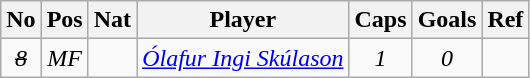<table class="wikitable" style="text-align:center; border:1px #aaa solid;">
<tr>
<th>No</th>
<th>Pos</th>
<th>Nat</th>
<th>Player</th>
<th>Caps</th>
<th>Goals</th>
<th>Ref</th>
</tr>
<tr>
<td><em><s>8</s></em></td>
<td><em>MF</em></td>
<td><em></em></td>
<td style="text-align:left;"><em><a href='#'>Ólafur Ingi Skúlason</a></em></td>
<td><em>1</em></td>
<td><em>0</em></td>
<td></td>
</tr>
</table>
